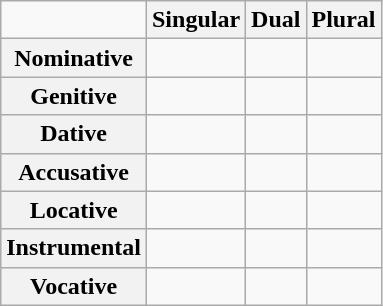<table class="wikitable">
<tr>
<td></td>
<th>Singular</th>
<th>Dual</th>
<th>Plural</th>
</tr>
<tr>
<th>Nominative</th>
<td></td>
<td></td>
<td></td>
</tr>
<tr>
<th>Genitive</th>
<td></td>
<td></td>
<td></td>
</tr>
<tr>
<th>Dative</th>
<td></td>
<td></td>
<td></td>
</tr>
<tr>
<th>Accusative</th>
<td></td>
<td></td>
<td></td>
</tr>
<tr>
<th>Locative</th>
<td></td>
<td></td>
<td></td>
</tr>
<tr>
<th>Instrumental</th>
<td></td>
<td></td>
<td></td>
</tr>
<tr>
<th>Vocative</th>
<td></td>
<td></td>
<td></td>
</tr>
</table>
